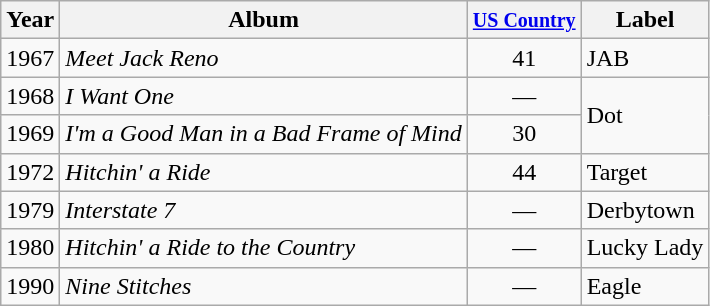<table class="wikitable">
<tr>
<th>Year</th>
<th>Album</th>
<th><small><a href='#'>US Country</a></small></th>
<th>Label</th>
</tr>
<tr>
<td>1967</td>
<td><em>Meet Jack Reno</em></td>
<td align="center">41</td>
<td>JAB</td>
</tr>
<tr>
<td>1968</td>
<td><em>I Want One</em></td>
<td align="center">—</td>
<td rowspan="2">Dot</td>
</tr>
<tr>
<td>1969</td>
<td><em>I'm a Good Man in a Bad Frame of Mind</em></td>
<td align="center">30</td>
</tr>
<tr>
<td>1972</td>
<td><em>Hitchin' a Ride</em></td>
<td align="center">44</td>
<td>Target</td>
</tr>
<tr>
<td>1979</td>
<td><em>Interstate 7</em></td>
<td align="center">—</td>
<td>Derbytown</td>
</tr>
<tr>
<td>1980</td>
<td><em>Hitchin' a Ride to the Country</em></td>
<td align="center">—</td>
<td>Lucky Lady</td>
</tr>
<tr>
<td>1990</td>
<td><em>Nine Stitches</em></td>
<td align="center">—</td>
<td>Eagle</td>
</tr>
</table>
